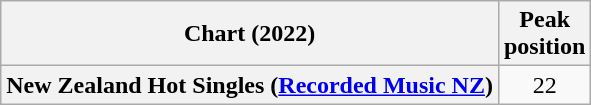<table class="wikitable sortable plainrowheaders" style="text-align:center">
<tr>
<th scope="col">Chart (2022)</th>
<th scope="col">Peak<br>position</th>
</tr>
<tr>
<th scope="row">New Zealand Hot Singles (<a href='#'>Recorded Music NZ</a>)</th>
<td>22</td>
</tr>
</table>
